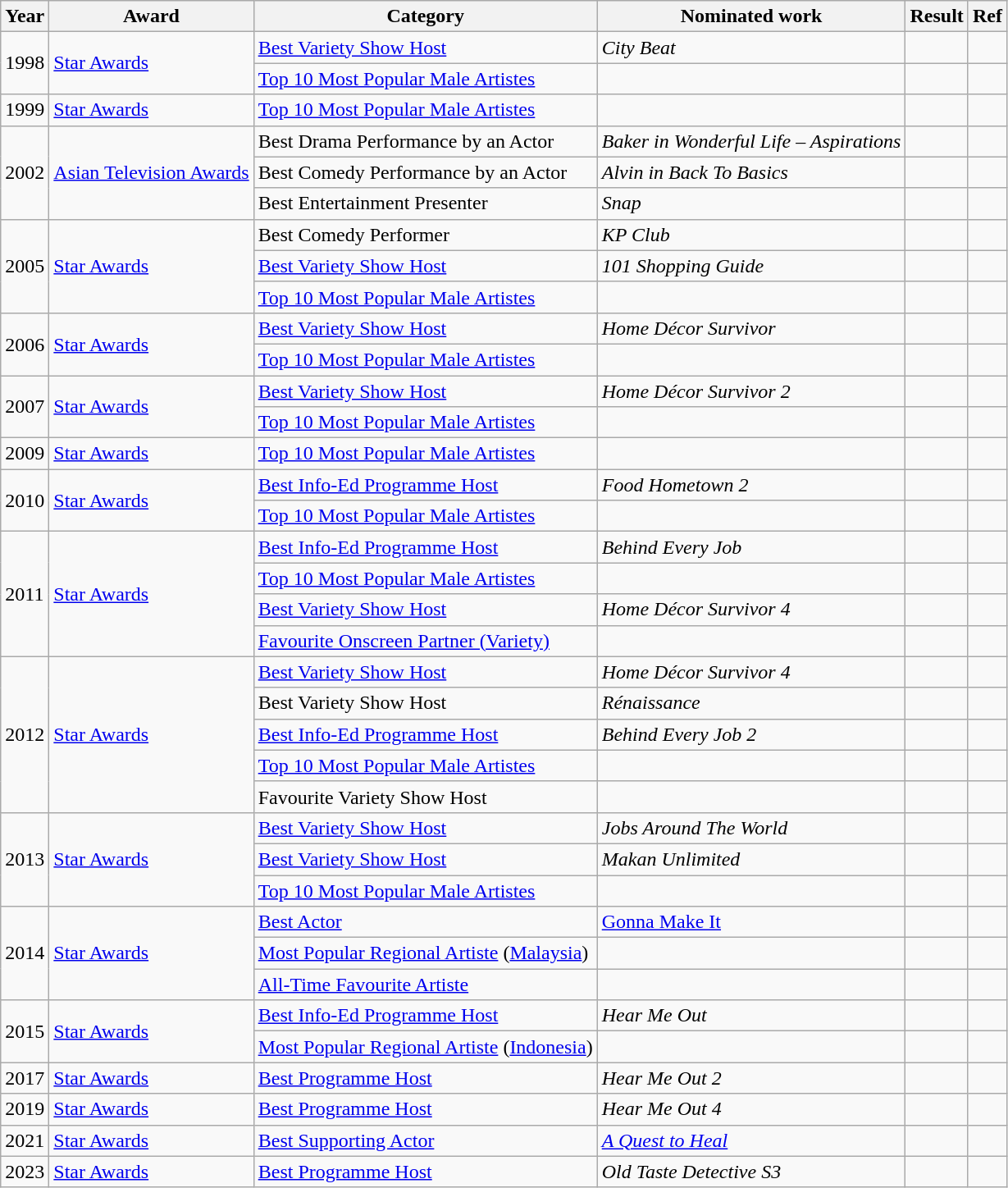<table class="wikitable sortable">
<tr>
<th>Year</th>
<th>Award</th>
<th>Category</th>
<th>Nominated work</th>
<th>Result</th>
<th>Ref</th>
</tr>
<tr>
<td rowspan="2">1998</td>
<td rowspan="2"><a href='#'>Star Awards</a></td>
<td><a href='#'>Best Variety Show Host</a></td>
<td><em>City Beat</em></td>
<td></td>
<td></td>
</tr>
<tr>
<td><a href='#'>Top 10 Most Popular Male Artistes</a></td>
<td></td>
<td></td>
<td></td>
</tr>
<tr>
<td>1999</td>
<td><a href='#'>Star Awards</a></td>
<td><a href='#'>Top 10 Most Popular Male Artistes</a></td>
<td></td>
<td></td>
<td></td>
</tr>
<tr>
<td rowspan="3">2002</td>
<td rowspan="3"><a href='#'>Asian Television Awards</a></td>
<td>Best Drama Performance by an Actor</td>
<td><em>Baker in Wonderful Life – Aspirations</em></td>
<td></td>
<td></td>
</tr>
<tr>
<td>Best Comedy Performance by an Actor</td>
<td><em>Alvin in Back To Basics</em></td>
<td></td>
<td></td>
</tr>
<tr>
<td>Best Entertainment Presenter</td>
<td><em>Snap</em></td>
<td></td>
<td></td>
</tr>
<tr>
<td rowspan="3">2005</td>
<td rowspan="3"><a href='#'>Star Awards</a></td>
<td>Best Comedy Performer</td>
<td><em>KP Club</em></td>
<td></td>
<td></td>
</tr>
<tr>
<td><a href='#'>Best Variety Show Host</a></td>
<td><em>101 Shopping Guide</em></td>
<td></td>
<td></td>
</tr>
<tr>
<td><a href='#'>Top 10 Most Popular Male Artistes</a></td>
<td></td>
<td></td>
<td></td>
</tr>
<tr>
<td rowspan="2">2006</td>
<td rowspan="2"><a href='#'>Star Awards</a></td>
<td><a href='#'>Best Variety Show Host</a></td>
<td><em>Home Décor Survivor</em></td>
<td></td>
<td></td>
</tr>
<tr>
<td><a href='#'>Top 10 Most Popular Male Artistes</a></td>
<td></td>
<td></td>
<td></td>
</tr>
<tr>
<td rowspan="2">2007</td>
<td rowspan="2"><a href='#'>Star Awards</a></td>
<td><a href='#'>Best Variety Show Host</a></td>
<td><em>Home Décor Survivor 2</em></td>
<td></td>
<td></td>
</tr>
<tr>
<td><a href='#'>Top 10 Most Popular Male Artistes</a></td>
<td></td>
<td></td>
<td></td>
</tr>
<tr>
<td>2009</td>
<td><a href='#'>Star Awards</a></td>
<td><a href='#'>Top 10 Most Popular Male Artistes</a></td>
<td></td>
<td></td>
<td></td>
</tr>
<tr>
<td rowspan="2">2010</td>
<td rowspan="2"><a href='#'>Star Awards</a></td>
<td><a href='#'>Best Info-Ed Programme Host</a></td>
<td><em>Food Hometown 2</em></td>
<td></td>
<td></td>
</tr>
<tr>
<td><a href='#'>Top 10 Most Popular Male Artistes</a></td>
<td></td>
<td></td>
<td></td>
</tr>
<tr>
<td rowspan="4">2011</td>
<td rowspan="4"><a href='#'>Star Awards</a></td>
<td><a href='#'>Best Info-Ed Programme Host</a></td>
<td><em>Behind Every Job</em></td>
<td></td>
<td></td>
</tr>
<tr>
<td><a href='#'>Top 10 Most Popular Male Artistes</a></td>
<td></td>
<td></td>
<td></td>
</tr>
<tr>
<td><a href='#'>Best Variety Show Host</a></td>
<td><em>Home Décor Survivor 4</em></td>
<td></td>
<td></td>
</tr>
<tr>
<td><a href='#'>Favourite Onscreen Partner (Variety)</a></td>
<td></td>
<td></td>
<td></td>
</tr>
<tr>
<td rowspan="5">2012</td>
<td rowspan="5"><a href='#'>Star Awards</a></td>
<td><a href='#'>Best Variety Show Host</a></td>
<td><em>Home Décor Survivor 4</em></td>
<td></td>
<td></td>
</tr>
<tr>
<td>Best Variety Show Host</td>
<td><em>Rénaissance</em></td>
<td></td>
<td></td>
</tr>
<tr>
<td><a href='#'>Best Info-Ed Programme Host</a></td>
<td><em>Behind Every Job 2</em></td>
<td></td>
<td></td>
</tr>
<tr>
<td><a href='#'>Top 10 Most Popular Male Artistes</a></td>
<td></td>
<td></td>
<td></td>
</tr>
<tr>
<td>Favourite Variety Show Host</td>
<td></td>
<td></td>
<td></td>
</tr>
<tr>
<td rowspan="3">2013</td>
<td rowspan="3"><a href='#'>Star Awards</a></td>
<td><a href='#'>Best Variety Show Host</a></td>
<td><em>Jobs Around The World</em></td>
<td></td>
<td></td>
</tr>
<tr>
<td><a href='#'>Best Variety Show Host</a></td>
<td><em>Makan Unlimited</em></td>
<td></td>
<td></td>
</tr>
<tr>
<td><a href='#'>Top 10 Most Popular Male Artistes</a></td>
<td></td>
<td></td>
<td></td>
</tr>
<tr>
<td rowspan="3">2014</td>
<td rowspan="3"><a href='#'>Star Awards</a></td>
<td><a href='#'>Best Actor</a></td>
<td><a href='#'>Gonna Make It</a></td>
<td></td>
<td></td>
</tr>
<tr>
<td><a href='#'>Most Popular Regional Artiste</a> (<a href='#'>Malaysia</a>)</td>
<td></td>
<td></td>
<td></td>
</tr>
<tr>
<td><a href='#'>All-Time Favourite Artiste</a></td>
<td></td>
<td></td>
<td></td>
</tr>
<tr>
<td rowspan="2">2015</td>
<td rowspan="2"><a href='#'>Star Awards</a></td>
<td><a href='#'>Best Info-Ed Programme Host</a></td>
<td><em>Hear Me Out</em></td>
<td></td>
<td></td>
</tr>
<tr>
<td><a href='#'>Most Popular Regional Artiste</a> (<a href='#'>Indonesia</a>)</td>
<td></td>
<td></td>
<td></td>
</tr>
<tr>
<td>2017</td>
<td><a href='#'>Star Awards</a></td>
<td><a href='#'>Best Programme Host</a></td>
<td><em>Hear Me Out 2</em></td>
<td></td>
<td></td>
</tr>
<tr>
<td>2019</td>
<td><a href='#'>Star Awards</a></td>
<td><a href='#'>Best Programme Host</a></td>
<td><em>Hear Me Out 4</em></td>
<td></td>
<td></td>
</tr>
<tr>
<td>2021</td>
<td><a href='#'>Star Awards</a></td>
<td><a href='#'>Best Supporting Actor</a></td>
<td><em><a href='#'>A Quest to Heal</a></em> </td>
<td></td>
<td></td>
</tr>
<tr>
<td>2023</td>
<td><a href='#'>Star Awards</a></td>
<td><a href='#'>Best Programme Host</a></td>
<td><em>Old Taste Detective S3</em></td>
<td></td>
<td></td>
</tr>
</table>
